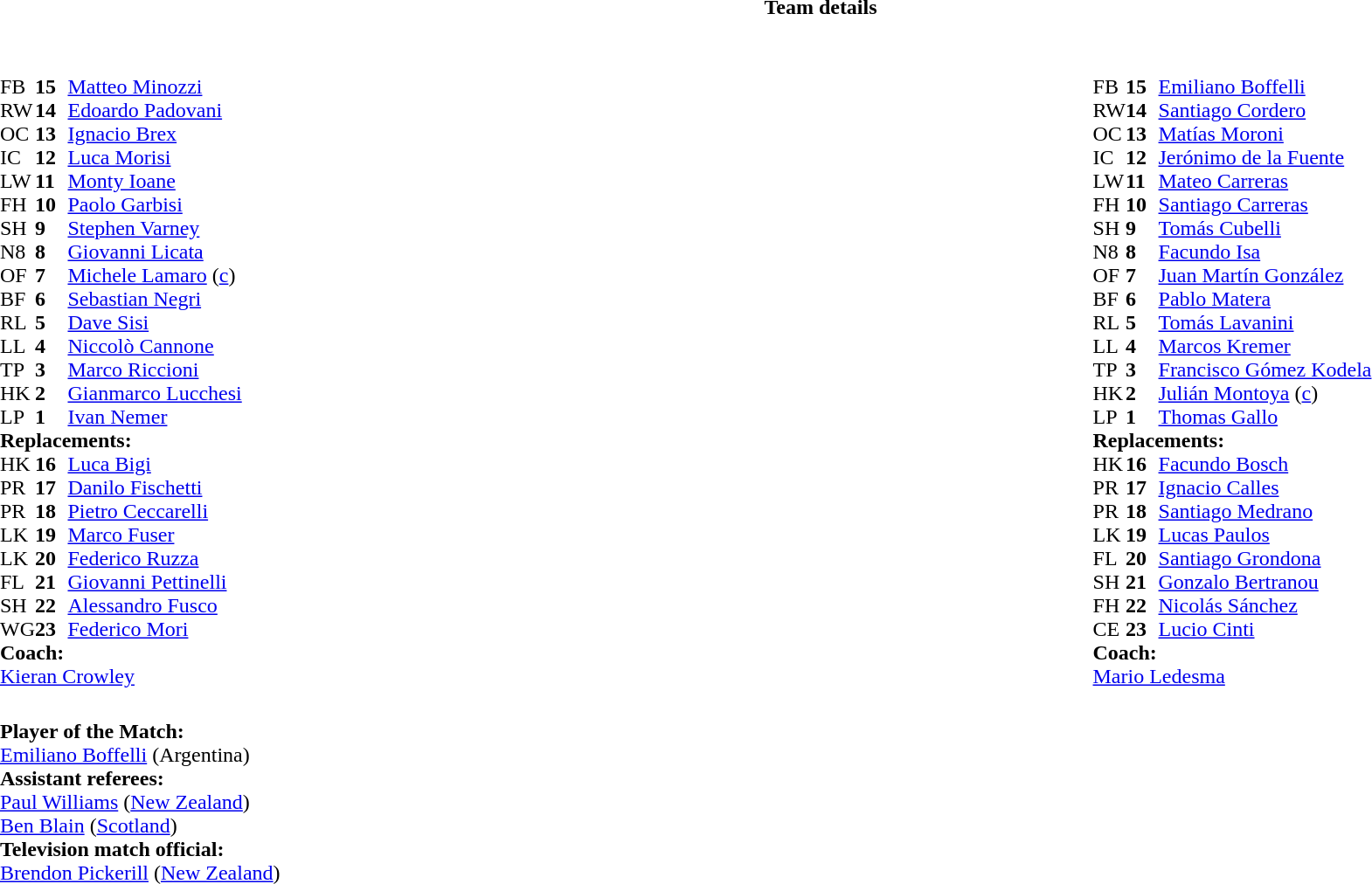<table border="0" style="width:100%;" class="collapsible collapsed">
<tr>
<th>Team details</th>
</tr>
<tr>
<td><br><table style="width:100%">
<tr>
<td style="vertical-align:top;width:50%"><br><table cellspacing="0" cellpadding="0">
<tr>
<th width="25"></th>
<th width="25"></th>
</tr>
<tr>
<td>FB</td>
<td><strong>15</strong></td>
<td><a href='#'>Matteo Minozzi</a></td>
<td></td>
<td></td>
</tr>
<tr>
<td>RW</td>
<td><strong>14</strong></td>
<td><a href='#'>Edoardo Padovani</a></td>
</tr>
<tr>
<td>OC</td>
<td><strong>13</strong></td>
<td><a href='#'>Ignacio Brex</a></td>
</tr>
<tr>
<td>IC</td>
<td><strong>12</strong></td>
<td><a href='#'>Luca Morisi</a></td>
</tr>
<tr>
<td>LW</td>
<td><strong>11</strong></td>
<td><a href='#'>Monty Ioane</a></td>
</tr>
<tr>
<td>FH</td>
<td><strong>10</strong></td>
<td><a href='#'>Paolo Garbisi</a></td>
</tr>
<tr>
<td>SH</td>
<td><strong>9</strong></td>
<td><a href='#'>Stephen Varney</a></td>
<td></td>
<td></td>
</tr>
<tr>
<td>N8</td>
<td><strong>8</strong></td>
<td><a href='#'>Giovanni Licata</a></td>
<td></td>
<td></td>
</tr>
<tr>
<td>OF</td>
<td><strong>7</strong></td>
<td><a href='#'>Michele Lamaro</a> (<a href='#'>c</a>)</td>
</tr>
<tr>
<td>BF</td>
<td><strong>6</strong></td>
<td><a href='#'>Sebastian Negri</a></td>
<td></td>
<td></td>
</tr>
<tr>
<td>RL</td>
<td><strong>5</strong></td>
<td><a href='#'>Dave Sisi</a></td>
<td></td>
<td></td>
</tr>
<tr>
<td>LL</td>
<td><strong>4</strong></td>
<td><a href='#'>Niccolò Cannone</a></td>
</tr>
<tr>
<td>TP</td>
<td><strong>3</strong></td>
<td><a href='#'>Marco Riccioni</a></td>
<td></td>
<td></td>
</tr>
<tr>
<td>HK</td>
<td><strong>2</strong></td>
<td><a href='#'>Gianmarco Lucchesi</a></td>
<td></td>
<td></td>
</tr>
<tr>
<td>LP</td>
<td><strong>1</strong></td>
<td><a href='#'>Ivan Nemer</a></td>
<td></td>
<td></td>
</tr>
<tr>
<td colspan="3"><strong>Replacements:</strong></td>
</tr>
<tr>
<td>HK</td>
<td><strong>16</strong></td>
<td><a href='#'>Luca Bigi</a></td>
<td></td>
<td></td>
</tr>
<tr>
<td>PR</td>
<td><strong>17</strong></td>
<td><a href='#'>Danilo Fischetti</a></td>
<td></td>
<td></td>
</tr>
<tr>
<td>PR</td>
<td><strong>18</strong></td>
<td><a href='#'>Pietro Ceccarelli</a></td>
<td></td>
<td></td>
</tr>
<tr>
<td>LK</td>
<td><strong>19</strong></td>
<td><a href='#'>Marco Fuser</a></td>
<td></td>
<td></td>
</tr>
<tr>
<td>LK</td>
<td><strong>20</strong></td>
<td><a href='#'>Federico Ruzza</a></td>
<td></td>
<td></td>
</tr>
<tr>
<td>FL</td>
<td><strong>21</strong></td>
<td><a href='#'>Giovanni Pettinelli</a></td>
<td></td>
<td></td>
</tr>
<tr>
<td>SH</td>
<td><strong>22</strong></td>
<td><a href='#'>Alessandro Fusco</a></td>
<td></td>
<td></td>
</tr>
<tr>
<td>WG</td>
<td><strong>23</strong></td>
<td><a href='#'>Federico Mori</a></td>
<td></td>
<td></td>
</tr>
<tr>
<td colspan="3"><strong>Coach:</strong></td>
</tr>
<tr>
<td colspan="3"> <a href='#'>Kieran Crowley</a></td>
</tr>
</table>
</td>
<td style="vertical-align:top;width:50%"><br><table cellspacing="0" cellpadding="0" style="margin:auto">
<tr>
<th width="25"></th>
<th width="25"></th>
</tr>
<tr>
<td>FB</td>
<td><strong>15</strong></td>
<td><a href='#'>Emiliano Boffelli</a></td>
</tr>
<tr>
<td>RW</td>
<td><strong>14</strong></td>
<td><a href='#'>Santiago Cordero</a></td>
</tr>
<tr>
<td>OC</td>
<td><strong>13</strong></td>
<td><a href='#'>Matías Moroni</a></td>
</tr>
<tr>
<td>IC</td>
<td><strong>12</strong></td>
<td><a href='#'>Jerónimo de la Fuente</a></td>
<td></td>
<td></td>
</tr>
<tr>
<td>LW</td>
<td><strong>11</strong></td>
<td><a href='#'>Mateo Carreras</a></td>
</tr>
<tr>
<td>FH</td>
<td><strong>10</strong></td>
<td><a href='#'>Santiago Carreras</a></td>
<td></td>
<td></td>
</tr>
<tr>
<td>SH</td>
<td><strong>9</strong></td>
<td><a href='#'>Tomás Cubelli</a></td>
<td></td>
<td></td>
</tr>
<tr>
<td>N8</td>
<td><strong>8</strong></td>
<td><a href='#'>Facundo Isa</a></td>
<td></td>
<td></td>
</tr>
<tr>
<td>OF</td>
<td><strong>7</strong></td>
<td><a href='#'>Juan Martín González</a></td>
</tr>
<tr>
<td>BF</td>
<td><strong>6</strong></td>
<td><a href='#'>Pablo Matera</a></td>
</tr>
<tr>
<td>RL</td>
<td><strong>5</strong></td>
<td><a href='#'>Tomás Lavanini</a></td>
<td></td>
<td></td>
</tr>
<tr>
<td>LL</td>
<td><strong>4</strong></td>
<td><a href='#'>Marcos Kremer</a></td>
</tr>
<tr>
<td>TP</td>
<td><strong>3</strong></td>
<td><a href='#'>Francisco Gómez Kodela</a></td>
<td></td>
<td></td>
</tr>
<tr>
<td>HK</td>
<td><strong>2</strong></td>
<td><a href='#'>Julián Montoya</a> (<a href='#'>c</a>)</td>
<td></td>
<td></td>
</tr>
<tr>
<td>LP</td>
<td><strong>1</strong></td>
<td><a href='#'>Thomas Gallo</a></td>
<td></td>
<td></td>
</tr>
<tr>
<td colspan="3"><strong>Replacements:</strong></td>
</tr>
<tr>
<td>HK</td>
<td><strong>16</strong></td>
<td><a href='#'>Facundo Bosch</a></td>
<td></td>
<td></td>
</tr>
<tr>
<td>PR</td>
<td><strong>17</strong></td>
<td><a href='#'>Ignacio Calles</a></td>
<td></td>
<td></td>
</tr>
<tr>
<td>PR</td>
<td><strong>18</strong></td>
<td><a href='#'>Santiago Medrano</a></td>
<td></td>
<td></td>
</tr>
<tr>
<td>LK</td>
<td><strong>19</strong></td>
<td><a href='#'>Lucas Paulos</a></td>
<td></td>
<td></td>
</tr>
<tr>
<td>FL</td>
<td><strong>20</strong></td>
<td><a href='#'>Santiago Grondona</a></td>
<td></td>
<td></td>
</tr>
<tr>
<td>SH</td>
<td><strong>21</strong></td>
<td><a href='#'>Gonzalo Bertranou</a></td>
<td></td>
<td></td>
</tr>
<tr>
<td>FH</td>
<td><strong>22</strong></td>
<td><a href='#'>Nicolás Sánchez</a></td>
<td></td>
<td></td>
</tr>
<tr>
<td>CE</td>
<td><strong>23</strong></td>
<td><a href='#'>Lucio Cinti</a></td>
<td></td>
<td></td>
</tr>
<tr>
<td colspan=3><strong>Coach:</strong></td>
</tr>
<tr>
<td colspan="4"> <a href='#'>Mario Ledesma</a></td>
</tr>
</table>
</td>
</tr>
</table>
<table style="width:100%">
<tr>
<td><br><strong>Player of the Match:</strong>
<br><a href='#'>Emiliano Boffelli</a> (Argentina)<br><strong>Assistant referees:</strong>
<br><a href='#'>Paul Williams</a> (<a href='#'>New Zealand</a>)
<br><a href='#'>Ben Blain</a> (<a href='#'>Scotland</a>)
<br><strong>Television match official:</strong>
<br><a href='#'>Brendon Pickerill</a> (<a href='#'>New Zealand</a>)</td>
</tr>
</table>
</td>
</tr>
</table>
